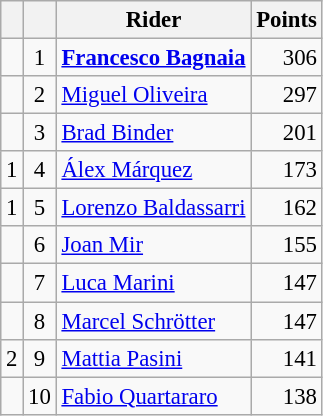<table class="wikitable" style="font-size: 95%;">
<tr>
<th></th>
<th></th>
<th>Rider</th>
<th>Points</th>
</tr>
<tr>
<td align="left"></td>
<td align=center>1</td>
<td> <strong><a href='#'>Francesco Bagnaia</a></strong></td>
<td align=right>306</td>
</tr>
<tr>
<td align="left"></td>
<td align=center>2</td>
<td> <a href='#'>Miguel Oliveira</a></td>
<td align=right>297</td>
</tr>
<tr>
<td align="left"></td>
<td align=center>3</td>
<td> <a href='#'>Brad Binder</a></td>
<td align=right>201</td>
</tr>
<tr>
<td align="left"> 1</td>
<td align=center>4</td>
<td> <a href='#'>Álex Márquez</a></td>
<td align=right>173</td>
</tr>
<tr>
<td align="left"> 1</td>
<td align=center>5</td>
<td> <a href='#'>Lorenzo Baldassarri</a></td>
<td align=right>162</td>
</tr>
<tr>
<td align="left"></td>
<td align=center>6</td>
<td> <a href='#'>Joan Mir</a></td>
<td align=right>155</td>
</tr>
<tr>
<td align="left"></td>
<td align=center>7</td>
<td> <a href='#'>Luca Marini</a></td>
<td align=right>147</td>
</tr>
<tr>
<td align="left"></td>
<td align=center>8</td>
<td> <a href='#'>Marcel Schrötter</a></td>
<td align=right>147</td>
</tr>
<tr>
<td align="left"> 2</td>
<td align=center>9</td>
<td> <a href='#'>Mattia Pasini</a></td>
<td align=right>141</td>
</tr>
<tr>
<td align="left"></td>
<td align=center>10</td>
<td> <a href='#'>Fabio Quartararo</a></td>
<td align=right>138</td>
</tr>
</table>
